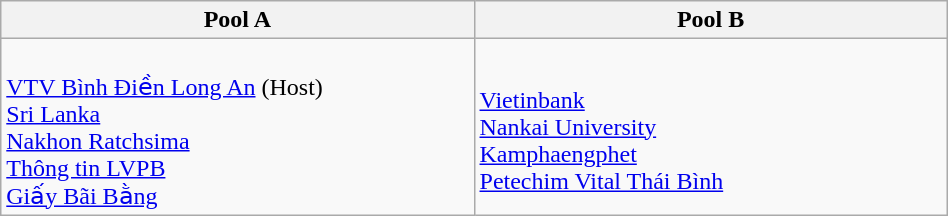<table class="wikitable" width=50%>
<tr>
<th width=50%>Pool A</th>
<th width=50%>Pool B</th>
</tr>
<tr>
<td><br> <a href='#'>VTV Bình Điền Long An</a> (Host)<br>
 <a href='#'>Sri Lanka</a> <br>
 <a href='#'>Nakhon Ratchsima</a>   <br>
 <a href='#'>Thông tin LVPB</a>  <br>
 <a href='#'>Giấy Bãi Bằng</a><br></td>
<td><br> <a href='#'>Vietinbank</a> <br>  
 <a href='#'>Nankai University</a> <br>  
 <a href='#'>Kamphaengphet  </a><br>  
 <a href='#'>Petechim Vital Thái Bình</a>  <br></td>
</tr>
</table>
